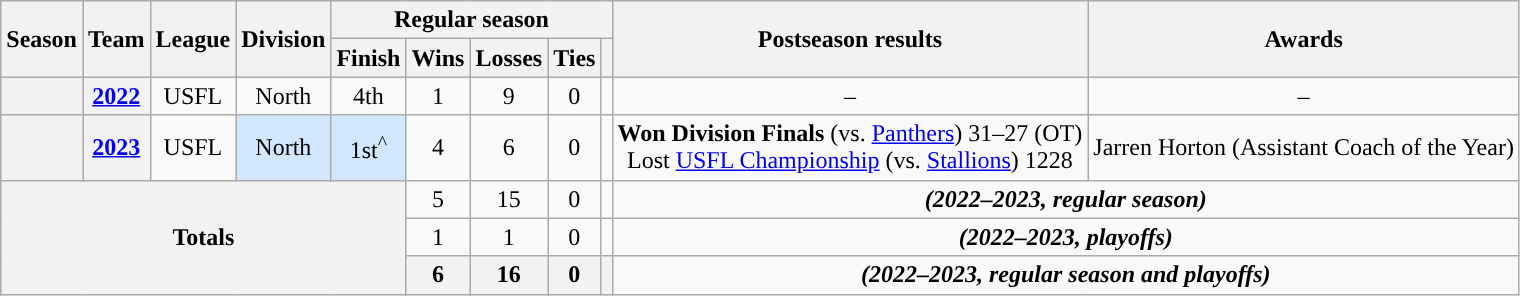<table class="wikitable" style="text-align:center;">
<tr>
<th rowspan="2">Season</th>
<th rowspan="2">Team</th>
<th rowspan="2">League</th>
<th rowspan="2">Division</th>
<th colspan="5">Regular season</th>
<th rowspan="2">Postseason results</th>
<th rowspan="2">Awards</th>
</tr>
<tr>
<th>Finish</th>
<th>Wins</th>
<th>Losses</th>
<th>Ties</th>
<th></th>
</tr>
<tr>
<th></th>
<th><a href='#'>2022</a></th>
<td>USFL</td>
<td>North</td>
<td>4th</td>
<td>1</td>
<td>9</td>
<td>0</td>
<td></td>
<td>–</td>
<td>–</td>
</tr>
<tr>
<th></th>
<th><a href='#'>2023</a></th>
<td>USFL</td>
<td style="background:#d0e7ff;">North</td>
<td style="background:#d0e7ff;">1st<sup>^</sup></td>
<td>4</td>
<td>6</td>
<td>0</td>
<td></td>
<td><strong>Won Division Finals</strong> (vs. <a href='#'>Panthers</a>) 31–27 (OT)<br>Lost <a href='#'>USFL Championship</a> (vs. <a href='#'>Stallions</a>) 1228</td>
<td>Jarren Horton (Assistant Coach of the Year)</td>
</tr>
<tr>
<th rowspan="3" colspan="5">Totals</th>
<td>5</td>
<td>15</td>
<td>0</td>
<td></td>
<td colspan="4"><strong><em>(2022–2023, regular season)</em></strong></td>
</tr>
<tr>
<td>1</td>
<td>1</td>
<td>0</td>
<td></td>
<td colspan="4"><strong><em>(2022–2023, playoffs)</em></strong></td>
</tr>
<tr>
<th>6</th>
<th>16</th>
<th>0</th>
<th></th>
<td colspan="4"><strong><em>(2022–2023, regular season and playoffs)</em></strong></td>
</tr>
</table>
